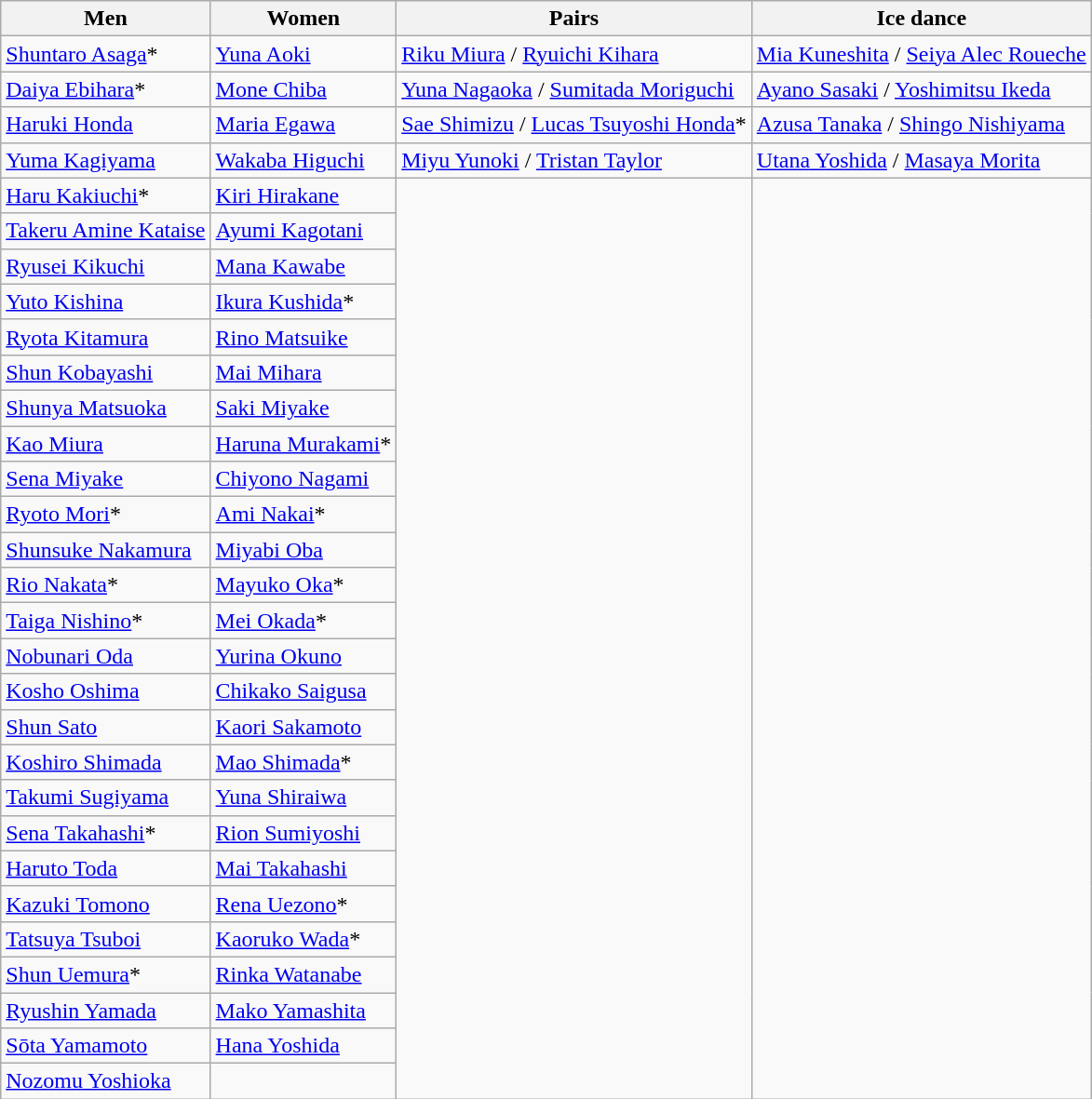<table class="wikitable">
<tr>
<th>Men</th>
<th>Women</th>
<th>Pairs</th>
<th>Ice dance</th>
</tr>
<tr>
<td><a href='#'>Shuntaro Asaga</a>*</td>
<td><a href='#'>Yuna Aoki</a></td>
<td><a href='#'>Riku Miura</a> / <a href='#'>Ryuichi Kihara</a></td>
<td><a href='#'>Mia Kuneshita</a> / <a href='#'>Seiya Alec Roueche</a></td>
</tr>
<tr>
<td><a href='#'>Daiya Ebihara</a>*</td>
<td><a href='#'>Mone Chiba</a></td>
<td><a href='#'>Yuna Nagaoka</a> / <a href='#'>Sumitada Moriguchi</a></td>
<td><a href='#'>Ayano Sasaki</a> / <a href='#'>Yoshimitsu Ikeda</a></td>
</tr>
<tr>
<td><a href='#'>Haruki Honda</a></td>
<td><a href='#'>Maria Egawa</a></td>
<td><a href='#'>Sae Shimizu</a> / <a href='#'>Lucas Tsuyoshi Honda</a>*</td>
<td><a href='#'>Azusa Tanaka</a> / <a href='#'>Shingo Nishiyama</a></td>
</tr>
<tr>
<td><a href='#'>Yuma Kagiyama</a></td>
<td><a href='#'>Wakaba Higuchi</a></td>
<td><a href='#'>Miyu Yunoki</a> / <a href='#'>Tristan Taylor</a></td>
<td><a href='#'>Utana Yoshida</a> / <a href='#'>Masaya Morita</a></td>
</tr>
<tr>
<td><a href='#'>Haru Kakiuchi</a>*</td>
<td><a href='#'>Kiri Hirakane</a></td>
<td rowspan=26></td>
<td rowspan=26></td>
</tr>
<tr>
<td><a href='#'>Takeru Amine Kataise</a></td>
<td><a href='#'>Ayumi Kagotani</a></td>
</tr>
<tr>
<td><a href='#'>Ryusei Kikuchi</a></td>
<td><a href='#'>Mana Kawabe</a></td>
</tr>
<tr>
<td><a href='#'>Yuto Kishina</a></td>
<td><a href='#'>Ikura Kushida</a>*</td>
</tr>
<tr>
<td><a href='#'>Ryota Kitamura</a></td>
<td><a href='#'>Rino Matsuike</a></td>
</tr>
<tr>
<td><a href='#'>Shun Kobayashi</a></td>
<td><a href='#'>Mai Mihara</a></td>
</tr>
<tr>
<td><a href='#'>Shunya Matsuoka</a></td>
<td><a href='#'>Saki Miyake</a></td>
</tr>
<tr>
<td><a href='#'>Kao Miura</a></td>
<td><a href='#'>Haruna Murakami</a>*</td>
</tr>
<tr>
<td><a href='#'>Sena Miyake</a></td>
<td><a href='#'>Chiyono Nagami</a></td>
</tr>
<tr>
<td><a href='#'>Ryoto Mori</a>*</td>
<td><a href='#'>Ami Nakai</a>*</td>
</tr>
<tr>
<td><a href='#'>Shunsuke Nakamura</a></td>
<td><a href='#'>Miyabi Oba</a></td>
</tr>
<tr>
<td><a href='#'>Rio Nakata</a>*</td>
<td><a href='#'>Mayuko Oka</a>*</td>
</tr>
<tr>
<td><a href='#'>Taiga Nishino</a>*</td>
<td><a href='#'>Mei Okada</a>*</td>
</tr>
<tr>
<td><a href='#'>Nobunari Oda</a></td>
<td><a href='#'>Yurina Okuno</a></td>
</tr>
<tr>
<td><a href='#'>Kosho Oshima</a></td>
<td><a href='#'>Chikako Saigusa</a></td>
</tr>
<tr>
<td><a href='#'>Shun Sato</a></td>
<td><a href='#'>Kaori Sakamoto</a></td>
</tr>
<tr>
<td><a href='#'>Koshiro Shimada</a></td>
<td><a href='#'>Mao Shimada</a>*</td>
</tr>
<tr>
<td><a href='#'>Takumi Sugiyama</a></td>
<td><a href='#'>Yuna Shiraiwa</a></td>
</tr>
<tr>
<td><a href='#'>Sena Takahashi</a>*</td>
<td><a href='#'>Rion Sumiyoshi</a></td>
</tr>
<tr>
<td><a href='#'>Haruto Toda</a></td>
<td><a href='#'>Mai Takahashi</a></td>
</tr>
<tr>
<td><a href='#'>Kazuki Tomono</a></td>
<td><a href='#'>Rena Uezono</a>*</td>
</tr>
<tr>
<td><a href='#'>Tatsuya Tsuboi</a></td>
<td><a href='#'>Kaoruko Wada</a>*</td>
</tr>
<tr>
<td><a href='#'>Shun Uemura</a>*</td>
<td><a href='#'>Rinka Watanabe</a></td>
</tr>
<tr>
<td><a href='#'>Ryushin Yamada</a></td>
<td><a href='#'>Mako Yamashita</a></td>
</tr>
<tr>
<td><a href='#'>Sōta Yamamoto</a></td>
<td><a href='#'>Hana Yoshida</a></td>
</tr>
<tr>
<td><a href='#'>Nozomu Yoshioka</a></td>
</tr>
</table>
